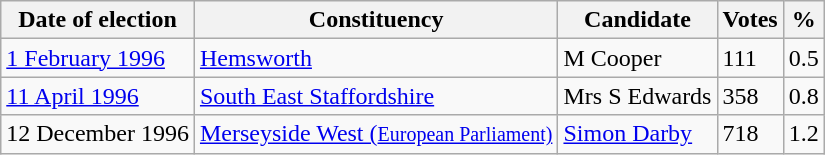<table class="wikitable">
<tr>
<th>Date of election</th>
<th>Constituency</th>
<th>Candidate</th>
<th>Votes</th>
<th>%</th>
</tr>
<tr>
<td><a href='#'>1 February 1996</a></td>
<td><a href='#'>Hemsworth</a></td>
<td>M Cooper</td>
<td>111</td>
<td>0.5</td>
</tr>
<tr>
<td><a href='#'>11 April 1996</a></td>
<td><a href='#'>South East Staffordshire</a></td>
<td>Mrs S Edwards</td>
<td>358</td>
<td>0.8</td>
</tr>
<tr>
<td>12 December 1996</td>
<td><a href='#'>Merseyside West (<small>European Parliament)</small></a></td>
<td><a href='#'>Simon Darby</a></td>
<td>718</td>
<td>1.2</td>
</tr>
</table>
